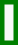<table class="wikitable" style="border: 3px solid green">
<tr>
<td><br></td>
</tr>
</table>
